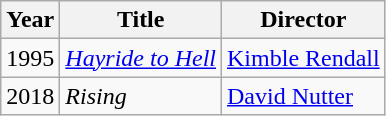<table class="wikitable">
<tr>
<th>Year</th>
<th>Title</th>
<th>Director</th>
</tr>
<tr>
<td>1995</td>
<td><em><a href='#'>Hayride to Hell</a></em></td>
<td><a href='#'>Kimble Rendall</a></td>
</tr>
<tr>
<td>2018</td>
<td><em>Rising</em></td>
<td><a href='#'>David Nutter</a></td>
</tr>
</table>
